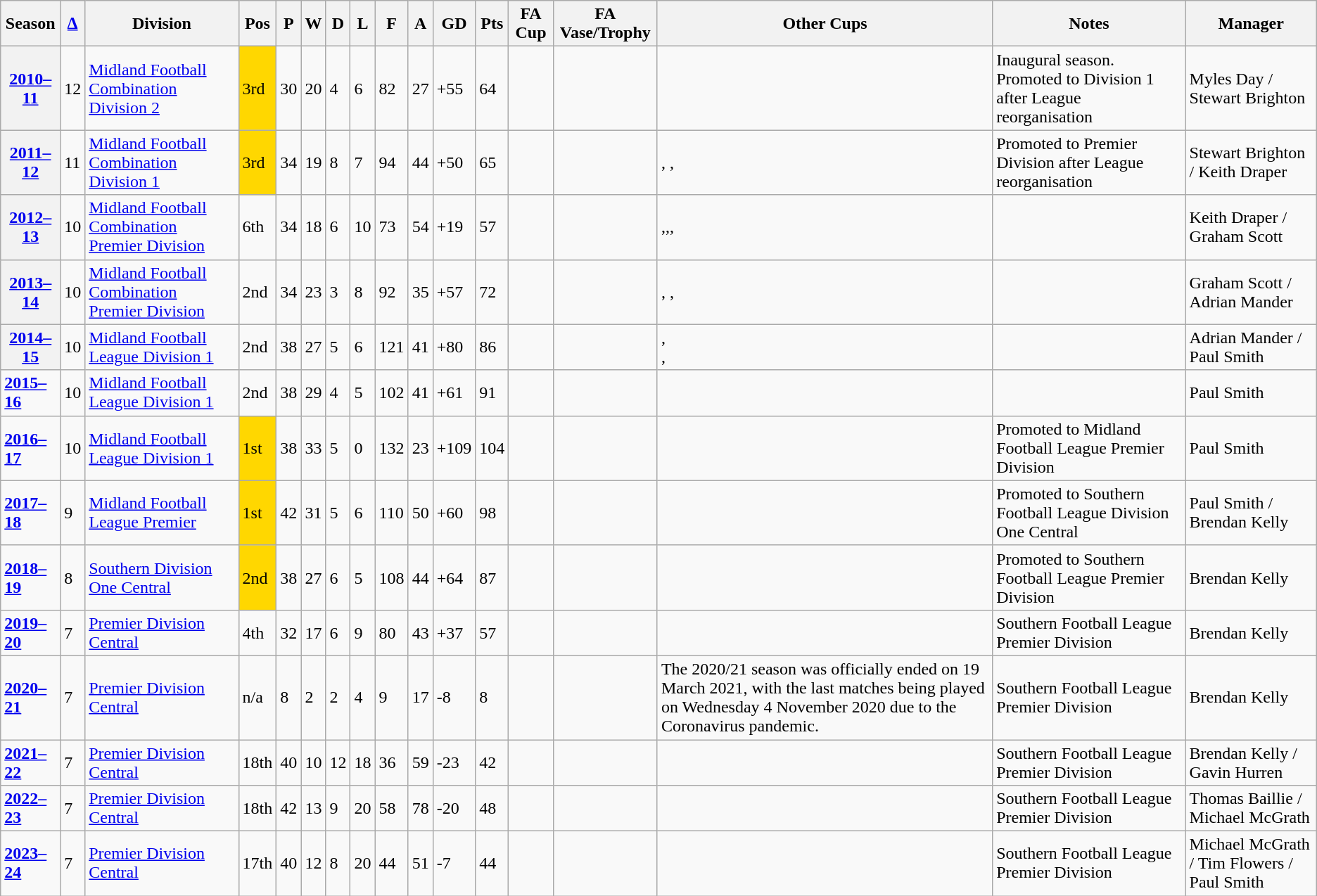<table class="wikitable">
<tr>
<th>Season</th>
<th><a href='#'>∆</a></th>
<th>Division</th>
<th>Pos</th>
<th>P</th>
<th>W</th>
<th>D</th>
<th>L</th>
<th>F</th>
<th>A</th>
<th>GD</th>
<th>Pts</th>
<th>FA Cup</th>
<th>FA Vase/Trophy</th>
<th>Other Cups</th>
<th>Notes</th>
<th>Manager</th>
</tr>
<tr>
<th><a href='#'>2010–11</a></th>
<td>12</td>
<td><a href='#'>Midland Football Combination Division 2</a></td>
<td bgcolor="gold">3rd</td>
<td>30</td>
<td>20</td>
<td>4</td>
<td>6</td>
<td>82</td>
<td>27</td>
<td>+55</td>
<td>64</td>
<td></td>
<td></td>
<td><br></td>
<td>Inaugural season. Promoted to Division 1 after League reorganisation</td>
<td>Myles Day / Stewart Brighton</td>
</tr>
<tr>
<th><a href='#'>2011–12</a></th>
<td>11</td>
<td><a href='#'>Midland Football Combination Division 1</a></td>
<td bgcolor="gold">3rd</td>
<td>34</td>
<td>19</td>
<td>8</td>
<td>7</td>
<td>94</td>
<td>44</td>
<td>+50</td>
<td>65</td>
<td></td>
<td></td>
<td>, , </td>
<td>Promoted to Premier Division after League reorganisation</td>
<td>Stewart Brighton / Keith Draper</td>
</tr>
<tr>
<th><a href='#'>2012–13</a></th>
<td>10</td>
<td><a href='#'>Midland Football Combination Premier Division</a></td>
<td>6th</td>
<td>34</td>
<td>18</td>
<td>6</td>
<td>10</td>
<td>73</td>
<td>54</td>
<td>+19</td>
<td>57</td>
<td></td>
<td></td>
<td>,,, </td>
<td></td>
<td>Keith Draper / Graham Scott</td>
</tr>
<tr>
<th><a href='#'>2013–14</a></th>
<td>10</td>
<td><a href='#'>Midland Football Combination Premier Division</a></td>
<td>2nd</td>
<td>34</td>
<td>23</td>
<td>3</td>
<td>8</td>
<td>92</td>
<td>35</td>
<td>+57</td>
<td>72</td>
<td></td>
<td></td>
<td>, , </td>
<td></td>
<td>Graham Scott / Adrian Mander</td>
</tr>
<tr>
<th><a href='#'>2014–15</a></th>
<td>10</td>
<td><a href='#'>Midland Football League Division 1</a></td>
<td>2nd</td>
<td>38</td>
<td>27</td>
<td>5</td>
<td>6</td>
<td>121</td>
<td>41</td>
<td>+80</td>
<td>86</td>
<td></td>
<td></td>
<td>,<br>,
</td>
<td></td>
<td>Adrian Mander / Paul Smith</td>
</tr>
<tr>
<td><a href='#'><strong>2015–16</strong></a></td>
<td>10</td>
<td><a href='#'>Midland Football League Division 1</a></td>
<td>2nd</td>
<td>38</td>
<td>29</td>
<td>4</td>
<td>5</td>
<td>102</td>
<td>41</td>
<td>+61</td>
<td>91</td>
<td></td>
<td></td>
<td><br>
</td>
<td></td>
<td>Paul Smith</td>
</tr>
<tr>
<td><a href='#'><strong>2016–17</strong></a></td>
<td>10</td>
<td><a href='#'>Midland Football League Division 1</a></td>
<td bgcolor="gold">1st</td>
<td>38</td>
<td>33</td>
<td>5</td>
<td>0</td>
<td>132</td>
<td>23</td>
<td>+109</td>
<td>104</td>
<td></td>
<td></td>
<td><br>
</td>
<td>Promoted to Midland Football League Premier Division</td>
<td>Paul Smith</td>
</tr>
<tr>
<td><a href='#'><strong>2017–18</strong></a></td>
<td>9</td>
<td><a href='#'>Midland Football League Premier</a></td>
<td bgcolor="gold">1st</td>
<td>42</td>
<td>31</td>
<td>5</td>
<td>6</td>
<td>110</td>
<td>50</td>
<td>+60</td>
<td>98</td>
<td></td>
<td></td>
<td><br>
</td>
<td>Promoted to Southern Football League Division One Central</td>
<td>Paul Smith / Brendan Kelly</td>
</tr>
<tr>
<td><a href='#'><strong>2018–19</strong></a></td>
<td>8</td>
<td><a href='#'>Southern Division One Central</a></td>
<td bgcolor="gold">2nd</td>
<td>38</td>
<td>27</td>
<td>6</td>
<td>5</td>
<td>108</td>
<td>44</td>
<td>+64</td>
<td>87</td>
<td></td>
<td><br></td>
<td><br></td>
<td>Promoted to Southern Football League Premier Division</td>
<td>Brendan Kelly</td>
</tr>
<tr>
<td><a href='#'><strong>2019–20</strong></a></td>
<td>7</td>
<td><a href='#'>Premier Division Central</a></td>
<td>4th</td>
<td>32</td>
<td>17</td>
<td>6</td>
<td>9</td>
<td>80</td>
<td>43</td>
<td>+37</td>
<td>57</td>
<td></td>
<td></td>
<td><br></td>
<td>Southern Football League Premier Division</td>
<td>Brendan Kelly</td>
</tr>
<tr>
<td><a href='#'><strong>2020–21</strong></a></td>
<td>7</td>
<td><a href='#'>Premier Division Central</a></td>
<td>n/a</td>
<td>8</td>
<td>2</td>
<td>2</td>
<td>4</td>
<td>9</td>
<td>17</td>
<td>-8</td>
<td>8</td>
<td></td>
<td></td>
<td>The 2020/21 season was officially ended on 19 March 2021, with the last matches being played on Wednesday 4 November 2020 due to the Coronavirus pandemic.</td>
<td>Southern Football League Premier Division</td>
<td>Brendan Kelly</td>
</tr>
<tr>
<td><a href='#'><strong>2021–22</strong></a></td>
<td>7</td>
<td><a href='#'>Premier Division Central</a></td>
<td>18th</td>
<td>40</td>
<td>10</td>
<td>12</td>
<td>18</td>
<td>36</td>
<td>59</td>
<td>-23</td>
<td>42</td>
<td></td>
<td></td>
<td><br></td>
<td>Southern Football League Premier Division</td>
<td>Brendan Kelly / Gavin Hurren</td>
</tr>
<tr>
<td><a href='#'><strong>2022–23</strong></a></td>
<td>7</td>
<td><a href='#'>Premier Division Central</a></td>
<td>18th</td>
<td>42</td>
<td>13</td>
<td>9</td>
<td>20</td>
<td>58</td>
<td>78</td>
<td>-20</td>
<td>48</td>
<td></td>
<td></td>
<td></td>
<td>Southern Football League Premier Division</td>
<td>Thomas Baillie / Michael McGrath</td>
</tr>
<tr>
<td><a href='#'><strong>2023–24</strong></a></td>
<td>7</td>
<td><a href='#'>Premier Division Central</a></td>
<td>17th</td>
<td>40</td>
<td>12</td>
<td>8</td>
<td>20</td>
<td>44</td>
<td>51</td>
<td>-7</td>
<td>44</td>
<td></td>
<td></td>
<td></td>
<td>Southern Football League Premier Division</td>
<td>Michael McGrath / Tim Flowers / Paul Smith</td>
</tr>
</table>
